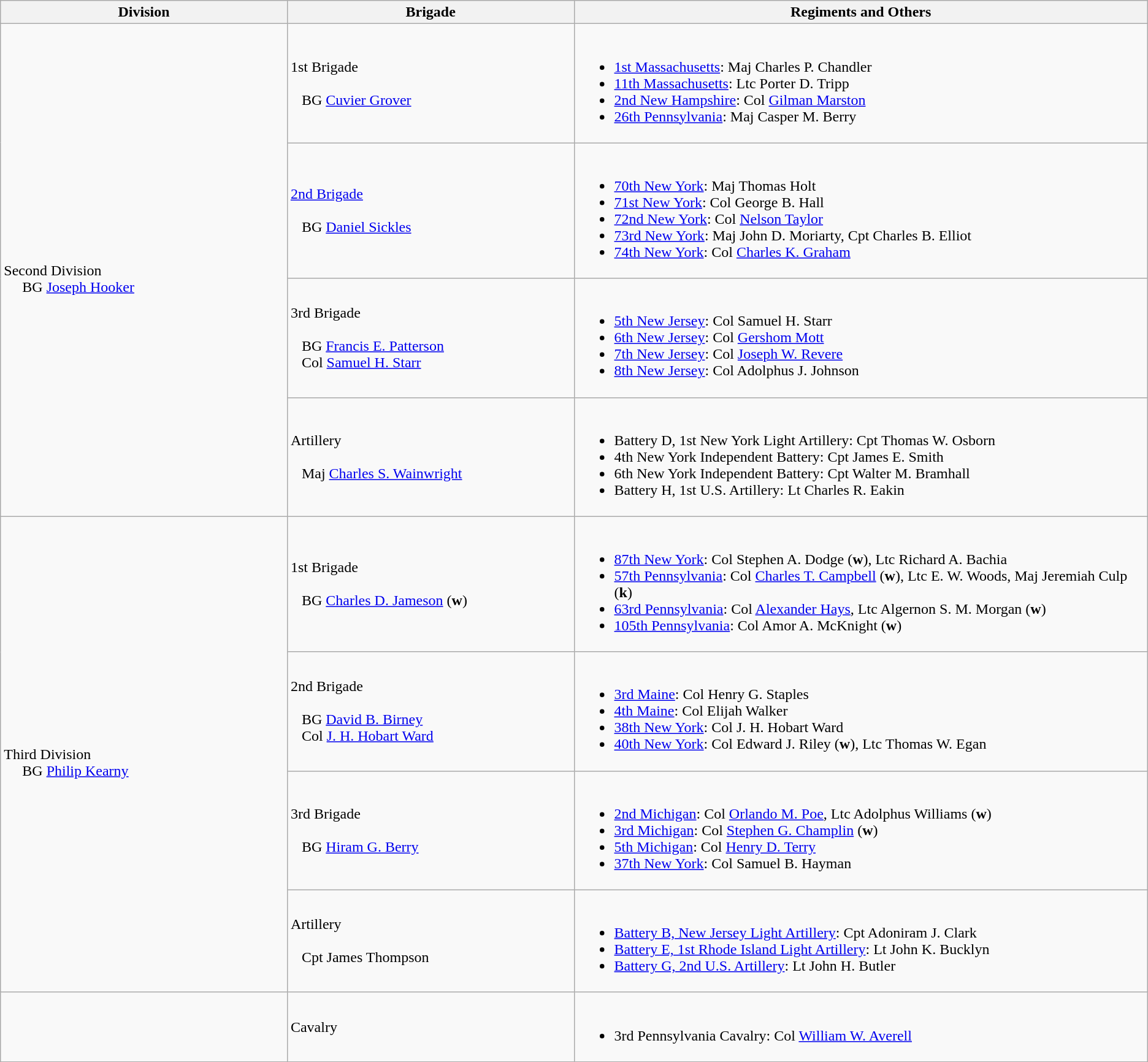<table class="wikitable">
<tr>
<th style="width:25%;">Division</th>
<th style="width:25%;">Brigade</th>
<th>Regiments and Others</th>
</tr>
<tr>
<td rowspan=4><br>Second Division
<br>    
BG <a href='#'>Joseph Hooker</a></td>
<td>1st Brigade<br><br>  
BG <a href='#'>Cuvier Grover</a></td>
<td><br><ul><li><a href='#'>1st Massachusetts</a>: Maj Charles P. Chandler</li><li><a href='#'>11th Massachusetts</a>: Ltc Porter D. Tripp</li><li><a href='#'>2nd New Hampshire</a>: Col <a href='#'>Gilman Marston</a></li><li><a href='#'>26th Pennsylvania</a>: Maj Casper M. Berry</li></ul></td>
</tr>
<tr>
<td><a href='#'>2nd Brigade</a><br><br>  
BG <a href='#'>Daniel Sickles</a></td>
<td><br><ul><li><a href='#'>70th New York</a>: Maj Thomas Holt</li><li><a href='#'>71st New York</a>: Col George B. Hall</li><li><a href='#'>72nd New York</a>: Col <a href='#'>Nelson Taylor</a></li><li><a href='#'>73rd New York</a>: Maj John D. Moriarty, Cpt Charles B. Elliot</li><li><a href='#'>74th New York</a>: Col <a href='#'>Charles K. Graham</a></li></ul></td>
</tr>
<tr>
<td>3rd Brigade<br><br>  
BG <a href='#'>Francis E. Patterson</a>
<br>  
Col <a href='#'>Samuel H. Starr</a></td>
<td><br><ul><li><a href='#'>5th New Jersey</a>: Col Samuel H. Starr</li><li><a href='#'>6th New Jersey</a>: Col <a href='#'>Gershom Mott</a></li><li><a href='#'>7th New Jersey</a>: Col <a href='#'>Joseph W. Revere</a></li><li><a href='#'>8th New Jersey</a>: Col Adolphus J. Johnson</li></ul></td>
</tr>
<tr>
<td>Artillery<br><br>  
Maj <a href='#'>Charles S. Wainwright</a></td>
<td><br><ul><li>Battery D, 1st New York Light Artillery: Cpt Thomas W. Osborn</li><li>4th New York Independent Battery: Cpt James E. Smith</li><li>6th New York Independent Battery: Cpt Walter M. Bramhall</li><li>Battery H, 1st U.S. Artillery: Lt Charles R. Eakin</li></ul></td>
</tr>
<tr>
<td rowspan=4><br>Third Division
<br>    
BG <a href='#'>Philip Kearny</a></td>
<td>1st Brigade<br><br>  
BG <a href='#'>Charles D. Jameson</a> (<strong>w</strong>)</td>
<td><br><ul><li><a href='#'>87th New York</a>: Col Stephen A. Dodge (<strong>w</strong>), Ltc Richard A. Bachia</li><li><a href='#'>57th Pennsylvania</a>: Col <a href='#'>Charles T. Campbell</a> (<strong>w</strong>), Ltc E. W. Woods, Maj Jeremiah Culp (<strong>k</strong>)</li><li><a href='#'>63rd Pennsylvania</a>: Col <a href='#'>Alexander Hays</a>, Ltc Algernon S. M. Morgan (<strong>w</strong>)</li><li><a href='#'>105th Pennsylvania</a>: Col Amor A. McKnight (<strong>w</strong>)</li></ul></td>
</tr>
<tr>
<td>2nd Brigade<br><br>  
BG <a href='#'>David B. Birney</a>
<br>  
Col <a href='#'>J. H. Hobart Ward</a></td>
<td><br><ul><li><a href='#'>3rd Maine</a>: Col Henry G. Staples</li><li><a href='#'>4th Maine</a>: Col Elijah Walker</li><li><a href='#'>38th New York</a>: Col J. H. Hobart Ward</li><li><a href='#'>40th New York</a>: Col Edward J. Riley (<strong>w</strong>), Ltc Thomas W. Egan</li></ul></td>
</tr>
<tr>
<td>3rd Brigade<br><br>  
BG <a href='#'>Hiram G. Berry</a></td>
<td><br><ul><li><a href='#'>2nd Michigan</a>: Col <a href='#'>Orlando M. Poe</a>, Ltc Adolphus Williams (<strong>w</strong>)</li><li><a href='#'>3rd Michigan</a>: Col <a href='#'>Stephen G. Champlin</a> (<strong>w</strong>)</li><li><a href='#'>5th Michigan</a>: Col <a href='#'>Henry D. Terry</a></li><li><a href='#'>37th New York</a>: Col Samuel B. Hayman</li></ul></td>
</tr>
<tr>
<td>Artillery<br><br>  
Cpt James Thompson</td>
<td><br><ul><li><a href='#'>Battery B, New Jersey Light Artillery</a>: Cpt Adoniram J. Clark</li><li><a href='#'>Battery E, 1st Rhode Island Light Artillery</a>: Lt John K. Bucklyn</li><li><a href='#'>Battery G, 2nd U.S. Artillery</a>: Lt John H. Butler</li></ul></td>
</tr>
<tr>
<td></td>
<td>Cavalry</td>
<td><br><ul><li>3rd Pennsylvania Cavalry: Col <a href='#'>William W. Averell</a></li></ul></td>
</tr>
</table>
